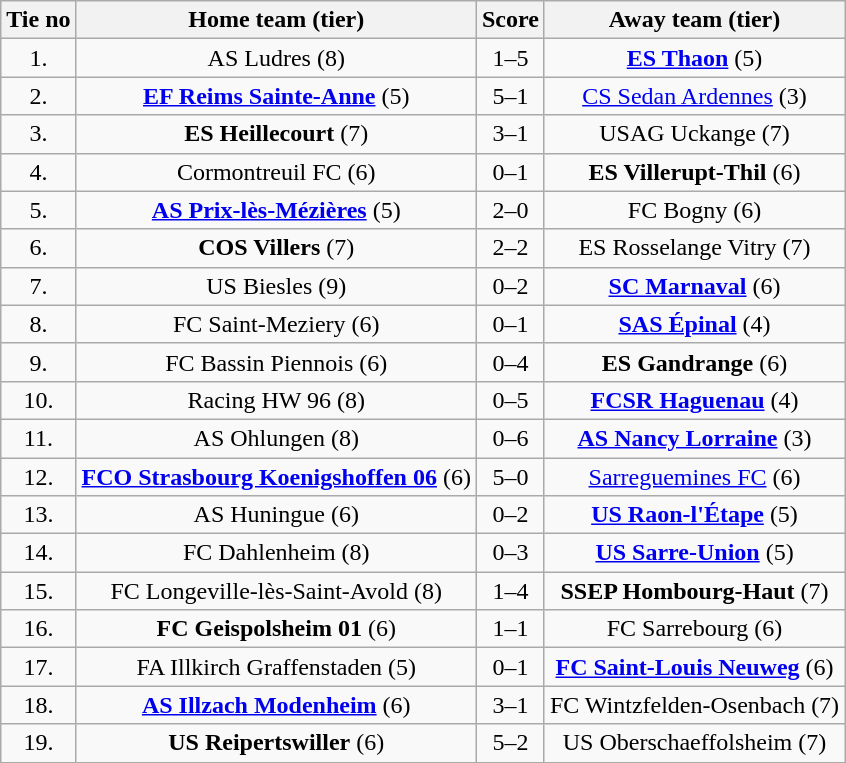<table class="wikitable" style="text-align: center">
<tr>
<th>Tie no</th>
<th>Home team (tier)</th>
<th>Score</th>
<th>Away team (tier)</th>
</tr>
<tr>
<td>1.</td>
<td>AS Ludres (8)</td>
<td>1–5</td>
<td><strong><a href='#'>ES Thaon</a></strong> (5)</td>
</tr>
<tr>
<td>2.</td>
<td><strong><a href='#'>EF Reims Sainte-Anne</a></strong> (5)</td>
<td>5–1</td>
<td><a href='#'>CS Sedan Ardennes</a> (3)</td>
</tr>
<tr>
<td>3.</td>
<td><strong>ES Heillecourt</strong> (7)</td>
<td>3–1</td>
<td>USAG Uckange (7)</td>
</tr>
<tr>
<td>4.</td>
<td>Cormontreuil FC (6)</td>
<td>0–1</td>
<td><strong>ES Villerupt-Thil</strong> (6)</td>
</tr>
<tr>
<td>5.</td>
<td><strong><a href='#'>AS Prix-lès-Mézières</a></strong> (5)</td>
<td>2–0</td>
<td>FC Bogny (6)</td>
</tr>
<tr>
<td>6.</td>
<td><strong>COS Villers</strong> (7)</td>
<td>2–2 </td>
<td>ES Rosselange Vitry (7)</td>
</tr>
<tr>
<td>7.</td>
<td>US Biesles (9)</td>
<td>0–2</td>
<td><strong><a href='#'>SC Marnaval</a></strong> (6)</td>
</tr>
<tr>
<td>8.</td>
<td>FC Saint-Meziery (6)</td>
<td>0–1</td>
<td><strong><a href='#'>SAS Épinal</a></strong> (4)</td>
</tr>
<tr>
<td>9.</td>
<td>FC Bassin Piennois (6)</td>
<td>0–4</td>
<td><strong>ES Gandrange</strong> (6)</td>
</tr>
<tr>
<td>10.</td>
<td>Racing HW 96 (8)</td>
<td>0–5</td>
<td><strong><a href='#'>FCSR Haguenau</a></strong> (4)</td>
</tr>
<tr>
<td>11.</td>
<td>AS Ohlungen (8)</td>
<td>0–6</td>
<td><strong><a href='#'>AS Nancy Lorraine</a></strong> (3)</td>
</tr>
<tr>
<td>12.</td>
<td><strong><a href='#'>FCO Strasbourg Koenigshoffen 06</a></strong> (6)</td>
<td>5–0</td>
<td><a href='#'>Sarreguemines FC</a> (6)</td>
</tr>
<tr>
<td>13.</td>
<td>AS Huningue (6)</td>
<td>0–2</td>
<td><strong><a href='#'>US Raon-l'Étape</a></strong> (5)</td>
</tr>
<tr>
<td>14.</td>
<td>FC Dahlenheim (8)</td>
<td>0–3</td>
<td><strong><a href='#'>US Sarre-Union</a></strong> (5)</td>
</tr>
<tr>
<td>15.</td>
<td>FC Longeville-lès-Saint-Avold (8)</td>
<td>1–4</td>
<td><strong>SSEP Hombourg-Haut</strong> (7)</td>
</tr>
<tr>
<td>16.</td>
<td><strong>FC Geispolsheim 01</strong> (6)</td>
<td>1–1 </td>
<td>FC Sarrebourg (6)</td>
</tr>
<tr>
<td>17.</td>
<td>FA Illkirch Graffenstaden (5)</td>
<td>0–1</td>
<td><strong><a href='#'>FC Saint-Louis Neuweg</a></strong> (6)</td>
</tr>
<tr>
<td>18.</td>
<td><strong><a href='#'>AS Illzach Modenheim</a></strong> (6)</td>
<td>3–1</td>
<td>FC Wintzfelden-Osenbach (7)</td>
</tr>
<tr>
<td>19.</td>
<td><strong>US Reipertswiller</strong> (6)</td>
<td>5–2</td>
<td>US Oberschaeffolsheim (7)</td>
</tr>
</table>
